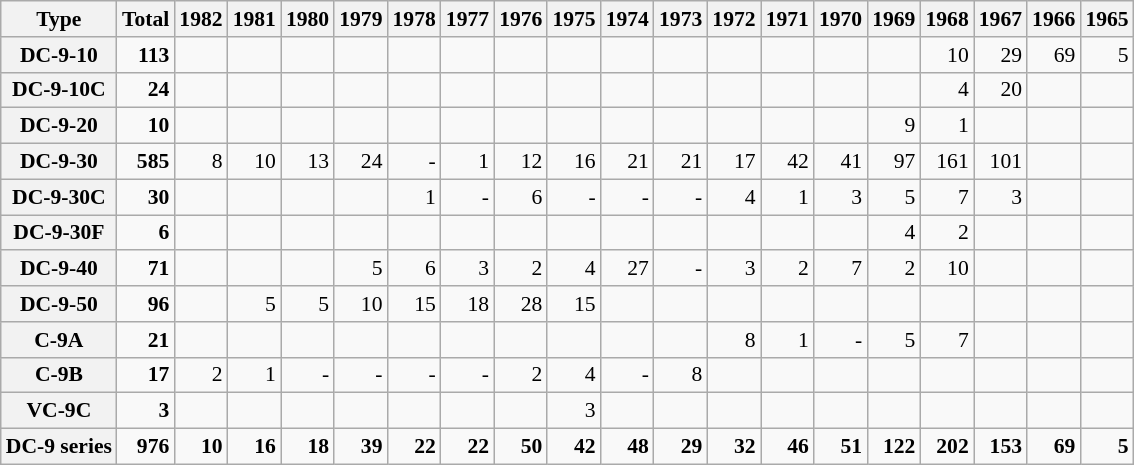<table class="wikitable" style="text-align:right; font-size:90%;">
<tr>
<th>Type</th>
<th>Total</th>
<th>1982</th>
<th>1981</th>
<th>1980</th>
<th>1979</th>
<th>1978</th>
<th>1977</th>
<th>1976</th>
<th>1975</th>
<th>1974</th>
<th>1973</th>
<th>1972</th>
<th>1971</th>
<th>1970</th>
<th>1969</th>
<th>1968</th>
<th>1967</th>
<th>1966</th>
<th>1965</th>
</tr>
<tr>
<th>DC-9-10</th>
<td><strong>113</strong></td>
<td></td>
<td></td>
<td></td>
<td></td>
<td></td>
<td></td>
<td></td>
<td></td>
<td></td>
<td></td>
<td></td>
<td></td>
<td></td>
<td></td>
<td>10</td>
<td>29</td>
<td>69</td>
<td>5</td>
</tr>
<tr>
<th>DC-9-10C</th>
<td><strong>24</strong></td>
<td></td>
<td></td>
<td></td>
<td></td>
<td></td>
<td></td>
<td></td>
<td></td>
<td></td>
<td></td>
<td></td>
<td></td>
<td></td>
<td></td>
<td>4</td>
<td>20</td>
<td></td>
<td></td>
</tr>
<tr>
<th>DC-9-20</th>
<td><strong>10</strong></td>
<td></td>
<td></td>
<td></td>
<td></td>
<td></td>
<td></td>
<td></td>
<td></td>
<td></td>
<td></td>
<td></td>
<td></td>
<td></td>
<td>9</td>
<td>1</td>
<td></td>
<td></td>
<td></td>
</tr>
<tr>
<th>DC-9-30</th>
<td><strong>585</strong></td>
<td>8</td>
<td>10</td>
<td>13</td>
<td>24</td>
<td>-</td>
<td>1</td>
<td>12</td>
<td>16</td>
<td>21</td>
<td>21</td>
<td>17</td>
<td>42</td>
<td>41</td>
<td>97</td>
<td>161</td>
<td>101</td>
<td></td>
<td></td>
</tr>
<tr>
<th>DC-9-30C</th>
<td><strong>30</strong></td>
<td></td>
<td></td>
<td></td>
<td></td>
<td>1</td>
<td>-</td>
<td>6</td>
<td>-</td>
<td>-</td>
<td>-</td>
<td>4</td>
<td>1</td>
<td>3</td>
<td>5</td>
<td>7</td>
<td>3</td>
<td></td>
<td></td>
</tr>
<tr>
<th>DC-9-30F</th>
<td><strong>6</strong></td>
<td></td>
<td></td>
<td></td>
<td></td>
<td></td>
<td></td>
<td></td>
<td></td>
<td></td>
<td></td>
<td></td>
<td></td>
<td></td>
<td>4</td>
<td>2</td>
<td></td>
<td></td>
<td></td>
</tr>
<tr>
<th>DC-9-40</th>
<td><strong>71</strong></td>
<td></td>
<td></td>
<td></td>
<td>5</td>
<td>6</td>
<td>3</td>
<td>2</td>
<td>4</td>
<td>27</td>
<td>-</td>
<td>3</td>
<td>2</td>
<td>7</td>
<td>2</td>
<td>10</td>
<td></td>
<td></td>
<td></td>
</tr>
<tr>
<th>DC-9-50</th>
<td><strong>96</strong></td>
<td></td>
<td>5</td>
<td>5</td>
<td>10</td>
<td>15</td>
<td>18</td>
<td>28</td>
<td>15</td>
<td></td>
<td></td>
<td></td>
<td></td>
<td></td>
<td></td>
<td></td>
<td></td>
<td></td>
<td></td>
</tr>
<tr>
<th>C-9A</th>
<td><strong>21</strong></td>
<td></td>
<td></td>
<td></td>
<td></td>
<td></td>
<td></td>
<td></td>
<td></td>
<td></td>
<td></td>
<td>8</td>
<td>1</td>
<td>-</td>
<td>5</td>
<td>7</td>
<td></td>
<td></td>
<td></td>
</tr>
<tr>
<th>C-9B</th>
<td><strong>17</strong></td>
<td>2</td>
<td>1</td>
<td>-</td>
<td>-</td>
<td>-</td>
<td>-</td>
<td>2</td>
<td>4</td>
<td>-</td>
<td>8</td>
<td></td>
<td></td>
<td></td>
<td></td>
<td></td>
<td></td>
<td></td>
<td></td>
</tr>
<tr>
<th>VC-9C</th>
<td><strong>3</strong></td>
<td></td>
<td></td>
<td></td>
<td></td>
<td></td>
<td></td>
<td></td>
<td>3</td>
<td></td>
<td></td>
<td></td>
<td></td>
<td></td>
<td></td>
<td></td>
<td></td>
<td></td>
<td></td>
</tr>
<tr>
<th>DC-9 series</th>
<td><strong>976</strong></td>
<td><strong>10</strong></td>
<td><strong>16</strong></td>
<td><strong>18</strong></td>
<td><strong>39</strong></td>
<td><strong>22</strong></td>
<td><strong>22</strong></td>
<td><strong>50</strong></td>
<td><strong>42</strong></td>
<td><strong>48</strong></td>
<td><strong>29</strong></td>
<td><strong>32</strong></td>
<td><strong>46</strong></td>
<td><strong>51</strong></td>
<td><strong>122</strong></td>
<td><strong>202</strong></td>
<td><strong>153</strong></td>
<td><strong>69</strong></td>
<td><strong>5</strong></td>
</tr>
</table>
